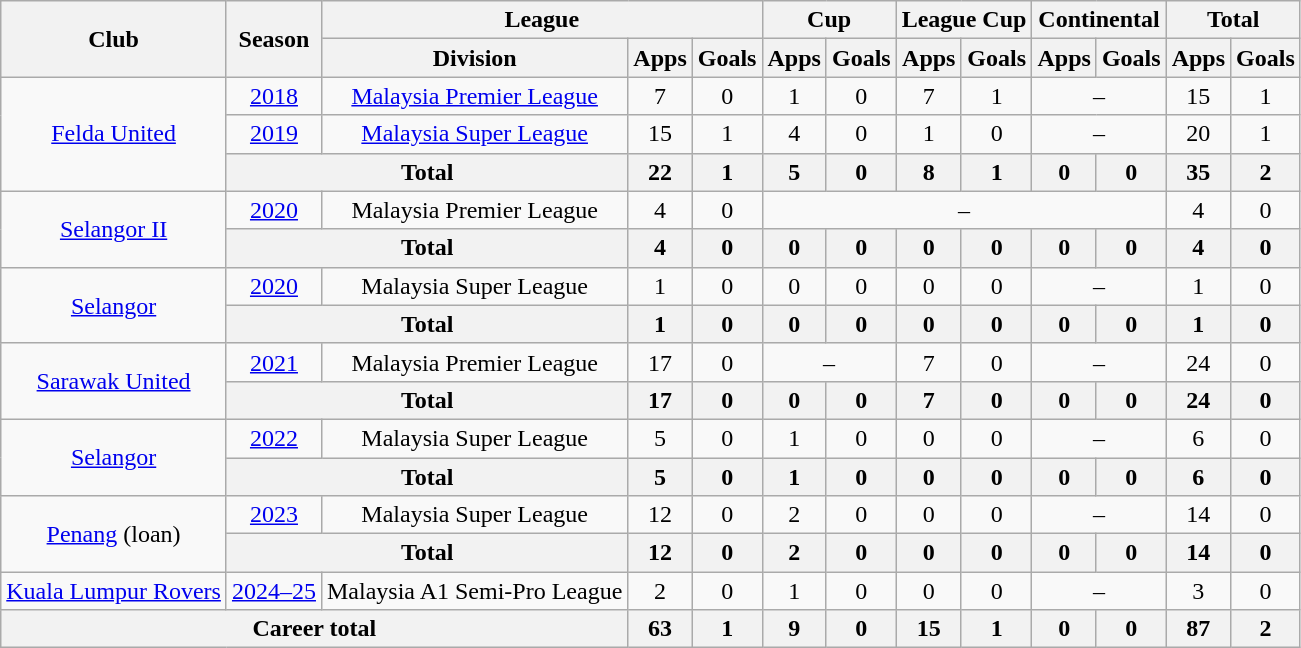<table class=wikitable style="text-align: center">
<tr>
<th rowspan=2>Club</th>
<th rowspan=2>Season</th>
<th colspan=3>League</th>
<th colspan=2>Cup</th>
<th colspan=2>League Cup</th>
<th colspan=2>Continental</th>
<th colspan=2>Total</th>
</tr>
<tr>
<th>Division</th>
<th>Apps</th>
<th>Goals</th>
<th>Apps</th>
<th>Goals</th>
<th>Apps</th>
<th>Goals</th>
<th>Apps</th>
<th>Goals</th>
<th>Apps</th>
<th>Goals</th>
</tr>
<tr>
<td rowspan="3"><a href='#'>Felda United</a></td>
<td><a href='#'>2018</a></td>
<td><a href='#'>Malaysia Premier League</a></td>
<td>7</td>
<td>0</td>
<td>1</td>
<td>0</td>
<td>7</td>
<td>1</td>
<td colspan="2">–</td>
<td>15</td>
<td>1</td>
</tr>
<tr>
<td><a href='#'>2019</a></td>
<td><a href='#'>Malaysia Super League</a></td>
<td>15</td>
<td>1</td>
<td>4</td>
<td>0</td>
<td>1</td>
<td>0</td>
<td colspan="2">–</td>
<td>20</td>
<td>1</td>
</tr>
<tr>
<th colspan=2>Total</th>
<th>22</th>
<th>1</th>
<th>5</th>
<th>0</th>
<th>8</th>
<th>1</th>
<th>0</th>
<th>0</th>
<th>35</th>
<th>2</th>
</tr>
<tr>
<td rowspan="2"><a href='#'>Selangor II</a></td>
<td><a href='#'>2020</a></td>
<td>Malaysia Premier League</td>
<td>4</td>
<td>0</td>
<td colspan="6">–</td>
<td>4</td>
<td>0</td>
</tr>
<tr>
<th colspan=2>Total</th>
<th>4</th>
<th>0</th>
<th>0</th>
<th>0</th>
<th>0</th>
<th>0</th>
<th>0</th>
<th>0</th>
<th>4</th>
<th>0</th>
</tr>
<tr>
<td rowspan="2"><a href='#'>Selangor</a></td>
<td><a href='#'>2020</a></td>
<td>Malaysia Super League</td>
<td>1</td>
<td>0</td>
<td>0</td>
<td>0</td>
<td>0</td>
<td>0</td>
<td colspan="2">–</td>
<td>1</td>
<td>0</td>
</tr>
<tr>
<th colspan=2>Total</th>
<th>1</th>
<th>0</th>
<th>0</th>
<th>0</th>
<th>0</th>
<th>0</th>
<th>0</th>
<th>0</th>
<th>1</th>
<th>0</th>
</tr>
<tr>
<td rowspan="2"><a href='#'>Sarawak United</a></td>
<td><a href='#'>2021</a></td>
<td>Malaysia Premier League</td>
<td>17</td>
<td>0</td>
<td colspan="2">–</td>
<td>7</td>
<td>0</td>
<td colspan="2">–</td>
<td>24</td>
<td>0</td>
</tr>
<tr>
<th colspan=2>Total</th>
<th>17</th>
<th>0</th>
<th>0</th>
<th>0</th>
<th>7</th>
<th>0</th>
<th>0</th>
<th>0</th>
<th>24</th>
<th>0</th>
</tr>
<tr>
<td rowspan="2"><a href='#'>Selangor</a></td>
<td><a href='#'>2022</a></td>
<td>Malaysia Super League</td>
<td>5</td>
<td>0</td>
<td>1</td>
<td>0</td>
<td>0</td>
<td>0</td>
<td colspan="2">–</td>
<td>6</td>
<td>0</td>
</tr>
<tr>
<th colspan=2>Total</th>
<th>5</th>
<th>0</th>
<th>1</th>
<th>0</th>
<th>0</th>
<th>0</th>
<th>0</th>
<th>0</th>
<th>6</th>
<th>0</th>
</tr>
<tr>
<td rowspan="2"><a href='#'>Penang</a> (loan)</td>
<td><a href='#'>2023</a></td>
<td>Malaysia Super League</td>
<td>12</td>
<td>0</td>
<td>2</td>
<td>0</td>
<td>0</td>
<td>0</td>
<td colspan="2">–</td>
<td>14</td>
<td>0</td>
</tr>
<tr>
<th colspan=2>Total</th>
<th>12</th>
<th>0</th>
<th>2</th>
<th>0</th>
<th>0</th>
<th>0</th>
<th>0</th>
<th>0</th>
<th>14</th>
<th>0</th>
</tr>
<tr>
<td><a href='#'>Kuala Lumpur Rovers</a></td>
<td><a href='#'>2024–25</a></td>
<td>Malaysia A1 Semi-Pro League</td>
<td>2</td>
<td>0</td>
<td>1</td>
<td>0</td>
<td>0</td>
<td>0</td>
<td colspan="2">–</td>
<td>3</td>
<td>0</td>
</tr>
<tr>
<th colspan="3">Career total</th>
<th>63</th>
<th>1</th>
<th>9</th>
<th>0</th>
<th>15</th>
<th>1</th>
<th>0</th>
<th>0</th>
<th>87</th>
<th>2</th>
</tr>
</table>
